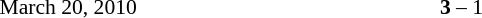<table style="font-size:90%">
<tr>
<td width=100>March 20, 2010</td>
<td width=150 align=right><strong></strong></td>
<td width=100 align=center><strong>3</strong> – 1</td>
<td width=150></td>
</tr>
<tr>
</tr>
</table>
